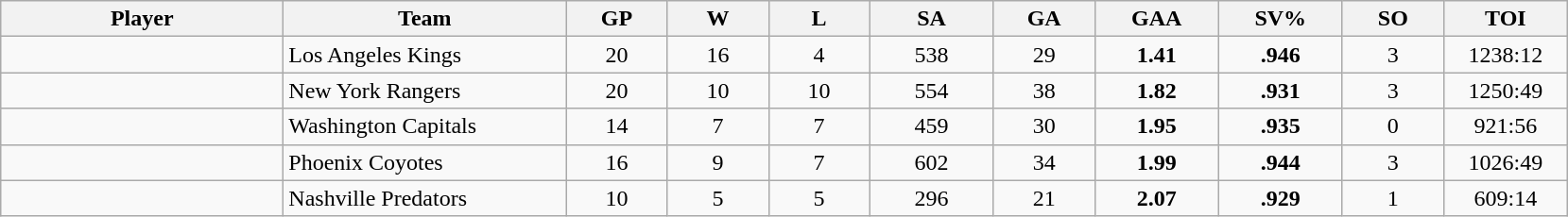<table style="padding:3px; border-spacing:0; text-align:center;" class="wikitable sortable">
<tr>
<th style="width:12em">Player</th>
<th style="width:12em">Team</th>
<th style="width:4em">GP</th>
<th style="width:4em">W</th>
<th style="width:4em">L</th>
<th style="width:5em">SA</th>
<th style="width:4em">GA</th>
<th style="width:5em">GAA</th>
<th style="width:5em">SV%</th>
<th style="width:4em">SO</th>
<th style="width:5em">TOI</th>
</tr>
<tr>
<td align=left></td>
<td align=left>Los Angeles Kings</td>
<td>20</td>
<td>16</td>
<td>4</td>
<td>538</td>
<td>29</td>
<td><strong>1.41</strong></td>
<td><strong>.946</strong></td>
<td>3</td>
<td>1238:12</td>
</tr>
<tr>
<td align=left></td>
<td align=left>New York Rangers</td>
<td>20</td>
<td>10</td>
<td>10</td>
<td>554</td>
<td>38</td>
<td><strong>1.82</strong></td>
<td><strong>.931</strong></td>
<td>3</td>
<td>1250:49</td>
</tr>
<tr>
<td align=left></td>
<td align=left>Washington Capitals</td>
<td>14</td>
<td>7</td>
<td>7</td>
<td>459</td>
<td>30</td>
<td><strong>1.95</strong></td>
<td><strong>.935</strong></td>
<td>0</td>
<td>921:56</td>
</tr>
<tr>
<td align=left></td>
<td align=left>Phoenix Coyotes</td>
<td>16</td>
<td>9</td>
<td>7</td>
<td>602</td>
<td>34</td>
<td><strong>1.99</strong></td>
<td><strong>.944</strong></td>
<td>3</td>
<td>1026:49</td>
</tr>
<tr>
<td align=left></td>
<td align=left>Nashville Predators</td>
<td>10</td>
<td>5</td>
<td>5</td>
<td>296</td>
<td>21</td>
<td><strong>2.07</strong></td>
<td><strong>.929</strong></td>
<td>1</td>
<td>609:14</td>
</tr>
</table>
